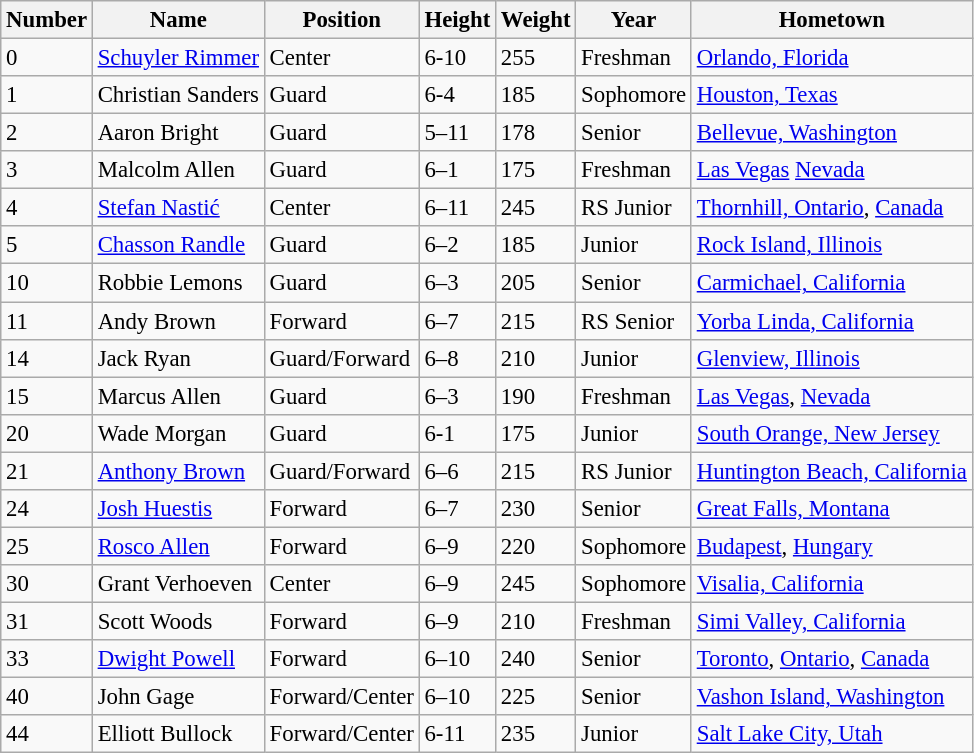<table class="wikitable sortable" style="font-size: 95%;">
<tr>
<th>Number</th>
<th>Name</th>
<th>Position</th>
<th>Height</th>
<th>Weight</th>
<th>Year</th>
<th>Hometown</th>
</tr>
<tr>
<td>0</td>
<td><a href='#'>Schuyler Rimmer</a></td>
<td>Center</td>
<td>6-10</td>
<td>255</td>
<td>Freshman</td>
<td><a href='#'>Orlando, Florida</a></td>
</tr>
<tr>
<td>1</td>
<td>Christian Sanders</td>
<td>Guard</td>
<td>6-4</td>
<td>185</td>
<td>Sophomore</td>
<td><a href='#'>Houston, Texas</a></td>
</tr>
<tr>
<td>2</td>
<td>Aaron Bright</td>
<td>Guard</td>
<td>5–11</td>
<td>178</td>
<td>Senior</td>
<td><a href='#'>Bellevue, Washington</a></td>
</tr>
<tr>
<td>3</td>
<td>Malcolm Allen</td>
<td>Guard</td>
<td>6–1</td>
<td>175</td>
<td>Freshman</td>
<td><a href='#'>Las Vegas</a> <a href='#'>Nevada</a></td>
</tr>
<tr>
<td>4</td>
<td><a href='#'>Stefan Nastić</a></td>
<td>Center</td>
<td>6–11</td>
<td>245</td>
<td>RS Junior</td>
<td><a href='#'>Thornhill, Ontario</a>, <a href='#'>Canada</a></td>
</tr>
<tr>
<td>5</td>
<td><a href='#'>Chasson Randle</a></td>
<td>Guard</td>
<td>6–2</td>
<td>185</td>
<td>Junior</td>
<td><a href='#'>Rock Island, Illinois</a></td>
</tr>
<tr>
<td>10</td>
<td>Robbie Lemons</td>
<td>Guard</td>
<td>6–3</td>
<td>205</td>
<td>Senior</td>
<td><a href='#'>Carmichael, California</a></td>
</tr>
<tr>
<td>11</td>
<td>Andy Brown</td>
<td>Forward</td>
<td>6–7</td>
<td>215</td>
<td>RS Senior</td>
<td><a href='#'>Yorba Linda, California</a></td>
</tr>
<tr>
<td>14</td>
<td>Jack Ryan</td>
<td>Guard/Forward</td>
<td>6–8</td>
<td>210</td>
<td>Junior</td>
<td><a href='#'>Glenview, Illinois</a></td>
</tr>
<tr>
<td>15</td>
<td>Marcus Allen</td>
<td>Guard</td>
<td>6–3</td>
<td>190</td>
<td>Freshman</td>
<td><a href='#'>Las Vegas</a>, <a href='#'>Nevada</a></td>
</tr>
<tr>
<td>20</td>
<td>Wade Morgan</td>
<td>Guard</td>
<td>6-1</td>
<td>175</td>
<td>Junior</td>
<td><a href='#'>South Orange, New Jersey</a></td>
</tr>
<tr>
<td>21</td>
<td><a href='#'>Anthony Brown</a></td>
<td>Guard/Forward</td>
<td>6–6</td>
<td>215</td>
<td>RS Junior</td>
<td><a href='#'>Huntington Beach, California</a></td>
</tr>
<tr>
<td>24</td>
<td><a href='#'>Josh Huestis</a></td>
<td>Forward</td>
<td>6–7</td>
<td>230</td>
<td>Senior</td>
<td><a href='#'>Great Falls, Montana</a></td>
</tr>
<tr>
<td>25</td>
<td><a href='#'>Rosco Allen</a></td>
<td>Forward</td>
<td>6–9</td>
<td>220</td>
<td>Sophomore</td>
<td><a href='#'>Budapest</a>, <a href='#'>Hungary</a></td>
</tr>
<tr>
<td>30</td>
<td>Grant Verhoeven</td>
<td>Center</td>
<td>6–9</td>
<td>245</td>
<td>Sophomore</td>
<td><a href='#'>Visalia, California</a></td>
</tr>
<tr>
<td>31</td>
<td>Scott Woods</td>
<td>Forward</td>
<td>6–9</td>
<td>210</td>
<td>Freshman</td>
<td><a href='#'>Simi Valley, California</a></td>
</tr>
<tr>
<td>33</td>
<td><a href='#'>Dwight Powell</a></td>
<td>Forward</td>
<td>6–10</td>
<td>240</td>
<td>Senior</td>
<td><a href='#'>Toronto</a>, <a href='#'>Ontario</a>, <a href='#'>Canada</a></td>
</tr>
<tr>
<td>40</td>
<td>John Gage</td>
<td>Forward/Center</td>
<td>6–10</td>
<td>225</td>
<td>Senior</td>
<td><a href='#'>Vashon Island, Washington</a></td>
</tr>
<tr>
<td>44</td>
<td>Elliott Bullock</td>
<td>Forward/Center</td>
<td>6-11</td>
<td>235</td>
<td>Junior</td>
<td><a href='#'>Salt Lake City, Utah</a></td>
</tr>
</table>
